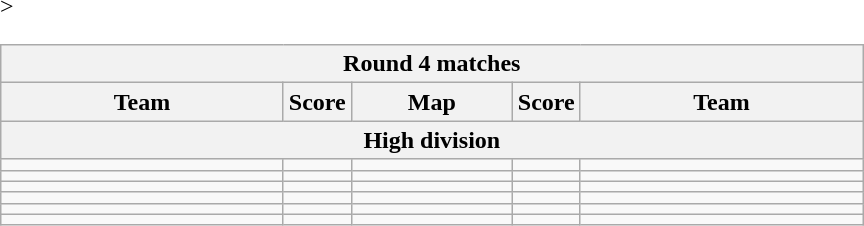<table class="wikitable" style="text-align: center;">
<tr>
<th colspan=5>Round 4 matches</th>
</tr>
<tr <noinclude>>
<th width="181px">Team</th>
<th width="20px">Score</th>
<th width="100px">Map</th>
<th width="20px">Score</th>
<th width="181px">Team</noinclude></th>
</tr>
<tr>
<th colspan=5>High division</th>
</tr>
<tr>
<td></td>
<td></td>
<td></td>
<td></td>
<td></td>
</tr>
<tr>
<td></td>
<td></td>
<td></td>
<td></td>
<td></td>
</tr>
<tr>
<td></td>
<td></td>
<td></td>
<td></td>
<td></td>
</tr>
<tr>
<td></td>
<td></td>
<td></td>
<td></td>
<td></td>
</tr>
<tr>
<td></td>
<td></td>
<td></td>
<td></td>
<td></td>
</tr>
<tr>
<td></td>
<td></td>
<td></td>
<td></td>
<td></td>
</tr>
</table>
